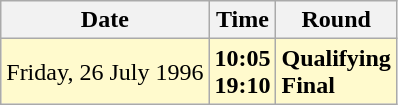<table class="wikitable">
<tr>
<th>Date</th>
<th>Time</th>
<th>Round</th>
</tr>
<tr style=background:lemonchiffon>
<td>Friday, 26 July 1996</td>
<td><strong>10:05</strong><br><strong>19:10</strong></td>
<td><strong>Qualifying</strong><br><strong>Final</strong></td>
</tr>
</table>
